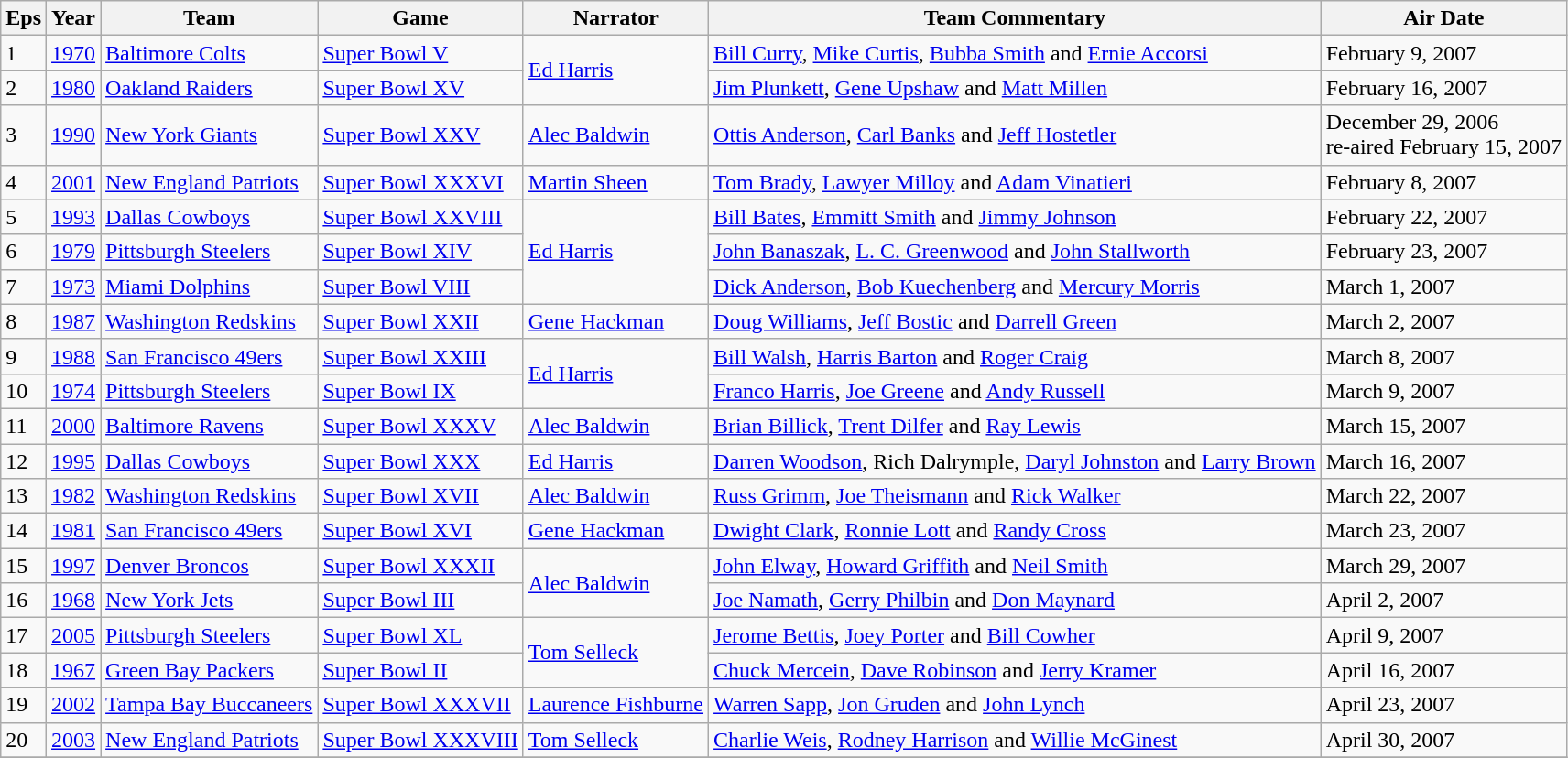<table class="wikitable sortable">
<tr>
<th>Eps</th>
<th>Year</th>
<th>Team</th>
<th>Game</th>
<th>Narrator</th>
<th>Team Commentary</th>
<th>Air Date</th>
</tr>
<tr>
<td>1</td>
<td><a href='#'>1970</a></td>
<td><a href='#'>Baltimore Colts</a></td>
<td><a href='#'>Super Bowl V</a></td>
<td rowspan="2"><a href='#'>Ed Harris</a></td>
<td><a href='#'>Bill Curry</a>, <a href='#'>Mike Curtis</a>, <a href='#'>Bubba Smith</a> and <a href='#'>Ernie Accorsi</a></td>
<td>February 9, 2007</td>
</tr>
<tr>
<td>2</td>
<td><a href='#'>1980</a></td>
<td><a href='#'>Oakland Raiders</a></td>
<td><a href='#'>Super Bowl XV</a></td>
<td><a href='#'>Jim Plunkett</a>, <a href='#'>Gene Upshaw</a> and <a href='#'>Matt Millen</a></td>
<td>February 16, 2007</td>
</tr>
<tr>
<td>3</td>
<td><a href='#'>1990</a></td>
<td><a href='#'>New York Giants</a></td>
<td><a href='#'>Super Bowl XXV</a></td>
<td><a href='#'>Alec Baldwin</a></td>
<td><a href='#'>Ottis Anderson</a>, <a href='#'>Carl Banks</a> and <a href='#'>Jeff Hostetler</a></td>
<td>December 29, 2006<br>re-aired February 15, 2007</td>
</tr>
<tr>
<td>4</td>
<td><a href='#'>2001</a></td>
<td><a href='#'>New England Patriots</a></td>
<td><a href='#'>Super Bowl XXXVI</a></td>
<td><a href='#'>Martin Sheen</a></td>
<td><a href='#'>Tom Brady</a>, <a href='#'>Lawyer Milloy</a> and <a href='#'>Adam Vinatieri</a></td>
<td>February 8, 2007</td>
</tr>
<tr>
<td>5</td>
<td><a href='#'>1993</a></td>
<td><a href='#'>Dallas Cowboys</a></td>
<td><a href='#'>Super Bowl XXVIII</a></td>
<td rowspan="3"><a href='#'>Ed Harris</a></td>
<td><a href='#'>Bill Bates</a>, <a href='#'>Emmitt Smith</a> and <a href='#'>Jimmy Johnson</a></td>
<td>February 22, 2007</td>
</tr>
<tr>
<td>6</td>
<td><a href='#'>1979</a></td>
<td><a href='#'>Pittsburgh Steelers</a></td>
<td><a href='#'>Super Bowl XIV</a></td>
<td><a href='#'>John Banaszak</a>, <a href='#'>L. C. Greenwood</a> and <a href='#'>John Stallworth</a></td>
<td>February 23, 2007</td>
</tr>
<tr>
<td>7</td>
<td><a href='#'>1973</a></td>
<td><a href='#'>Miami Dolphins</a></td>
<td><a href='#'>Super Bowl VIII</a></td>
<td><a href='#'>Dick Anderson</a>, <a href='#'>Bob Kuechenberg</a> and <a href='#'>Mercury Morris</a></td>
<td>March 1, 2007</td>
</tr>
<tr>
<td>8</td>
<td><a href='#'>1987</a></td>
<td><a href='#'>Washington Redskins</a></td>
<td><a href='#'>Super Bowl XXII</a></td>
<td><a href='#'>Gene Hackman</a></td>
<td><a href='#'>Doug Williams</a>, <a href='#'>Jeff Bostic</a> and <a href='#'>Darrell Green</a></td>
<td>March 2, 2007</td>
</tr>
<tr>
<td>9</td>
<td><a href='#'>1988</a></td>
<td><a href='#'>San Francisco 49ers</a></td>
<td><a href='#'>Super Bowl XXIII</a></td>
<td rowspan="2"><a href='#'>Ed Harris</a></td>
<td><a href='#'>Bill Walsh</a>, <a href='#'>Harris Barton</a> and <a href='#'>Roger Craig</a></td>
<td>March 8, 2007</td>
</tr>
<tr>
<td>10</td>
<td><a href='#'>1974</a></td>
<td><a href='#'>Pittsburgh Steelers</a></td>
<td><a href='#'>Super Bowl IX</a></td>
<td><a href='#'>Franco Harris</a>, <a href='#'>Joe Greene</a> and <a href='#'>Andy Russell</a></td>
<td>March 9, 2007</td>
</tr>
<tr>
<td>11</td>
<td><a href='#'>2000</a></td>
<td><a href='#'>Baltimore Ravens</a></td>
<td><a href='#'>Super Bowl XXXV</a></td>
<td><a href='#'>Alec Baldwin</a></td>
<td><a href='#'>Brian Billick</a>, <a href='#'>Trent Dilfer</a> and <a href='#'>Ray Lewis</a></td>
<td>March 15, 2007</td>
</tr>
<tr>
<td>12</td>
<td><a href='#'>1995</a></td>
<td><a href='#'>Dallas Cowboys</a></td>
<td><a href='#'>Super Bowl XXX</a></td>
<td><a href='#'>Ed Harris</a></td>
<td><a href='#'>Darren Woodson</a>, Rich Dalrymple, <a href='#'>Daryl Johnston</a> and <a href='#'>Larry Brown</a></td>
<td>March 16, 2007</td>
</tr>
<tr>
<td>13</td>
<td><a href='#'>1982</a></td>
<td><a href='#'>Washington Redskins</a></td>
<td><a href='#'>Super Bowl XVII</a></td>
<td><a href='#'>Alec Baldwin</a></td>
<td><a href='#'>Russ Grimm</a>, <a href='#'>Joe Theismann</a> and <a href='#'>Rick Walker</a></td>
<td>March 22, 2007</td>
</tr>
<tr>
<td>14</td>
<td><a href='#'>1981</a></td>
<td><a href='#'>San Francisco 49ers</a></td>
<td><a href='#'>Super Bowl XVI</a></td>
<td><a href='#'>Gene Hackman</a></td>
<td><a href='#'>Dwight Clark</a>, <a href='#'>Ronnie Lott</a> and <a href='#'>Randy Cross</a></td>
<td>March 23, 2007</td>
</tr>
<tr>
<td>15</td>
<td><a href='#'>1997</a></td>
<td><a href='#'>Denver Broncos</a></td>
<td><a href='#'>Super Bowl XXXII</a></td>
<td rowspan="2"><a href='#'>Alec Baldwin</a></td>
<td><a href='#'>John Elway</a>, <a href='#'>Howard Griffith</a> and <a href='#'>Neil Smith</a></td>
<td>March 29, 2007</td>
</tr>
<tr>
<td>16</td>
<td><a href='#'>1968</a></td>
<td><a href='#'>New York Jets</a></td>
<td><a href='#'>Super Bowl III</a></td>
<td><a href='#'>Joe Namath</a>, <a href='#'>Gerry Philbin</a> and <a href='#'>Don Maynard</a></td>
<td>April 2, 2007</td>
</tr>
<tr>
<td>17</td>
<td><a href='#'>2005</a></td>
<td><a href='#'>Pittsburgh Steelers</a></td>
<td><a href='#'>Super Bowl XL</a></td>
<td rowspan="2"><a href='#'>Tom Selleck</a></td>
<td><a href='#'>Jerome Bettis</a>, <a href='#'>Joey Porter</a> and <a href='#'>Bill Cowher</a></td>
<td>April 9, 2007</td>
</tr>
<tr>
<td>18</td>
<td><a href='#'>1967</a></td>
<td><a href='#'>Green Bay Packers</a></td>
<td><a href='#'>Super Bowl II</a></td>
<td><a href='#'>Chuck Mercein</a>, <a href='#'>Dave Robinson</a> and <a href='#'>Jerry Kramer</a></td>
<td>April 16, 2007</td>
</tr>
<tr>
<td>19</td>
<td><a href='#'>2002</a></td>
<td><a href='#'>Tampa Bay Buccaneers</a></td>
<td><a href='#'>Super Bowl XXXVII</a></td>
<td><a href='#'>Laurence Fishburne</a></td>
<td><a href='#'>Warren Sapp</a>, <a href='#'>Jon Gruden</a> and <a href='#'>John Lynch</a></td>
<td>April 23, 2007</td>
</tr>
<tr>
<td>20</td>
<td><a href='#'>2003</a></td>
<td><a href='#'>New England Patriots</a></td>
<td><a href='#'>Super Bowl XXXVIII</a></td>
<td><a href='#'>Tom Selleck</a></td>
<td><a href='#'>Charlie Weis</a>, <a href='#'>Rodney Harrison</a> and <a href='#'>Willie McGinest</a></td>
<td>April 30, 2007</td>
</tr>
<tr>
</tr>
</table>
